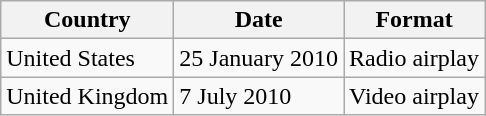<table class="wikitable">
<tr>
<th>Country</th>
<th>Date</th>
<th>Format</th>
</tr>
<tr>
<td>United States</td>
<td>25 January 2010</td>
<td>Radio airplay</td>
</tr>
<tr>
<td>United Kingdom</td>
<td>7 July 2010</td>
<td>Video airplay</td>
</tr>
</table>
